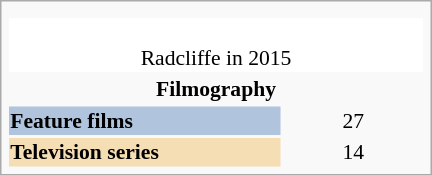<table class="infobox" style="width: 20em; text-align: left; font-size: 90%; vertical-align: middle; background-color: #white;">
<tr>
<th colspan="2" align="center"></th>
</tr>
<tr>
</tr>
<tr style="background-color: white;">
<td colspan="3" style="text-align:center;"><br> Radcliffe in 2015</td>
</tr>
<tr>
<th colspan="2" align="center">Filmography</th>
</tr>
<tr>
<th style="background:#B0C4DE;">Feature films</th>
<td colspan="2" align="center" width=50>27</td>
</tr>
<tr>
<th style="background:#F5DEB3;">Television series</th>
<td colspan="2" align="center" width=50>14</td>
</tr>
</table>
